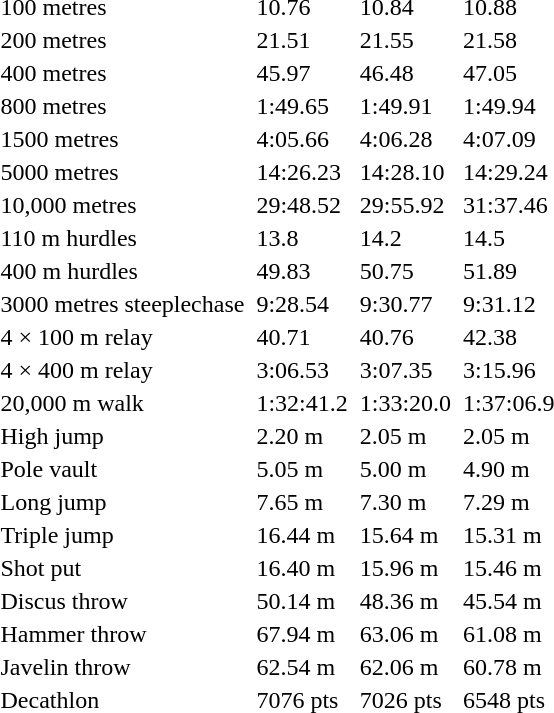<table>
<tr>
<td>100 metres</td>
<td></td>
<td>10.76</td>
<td></td>
<td>10.84</td>
<td></td>
<td>10.88</td>
</tr>
<tr>
<td>200 metres</td>
<td></td>
<td>21.51</td>
<td></td>
<td>21.55</td>
<td></td>
<td>21.58</td>
</tr>
<tr>
<td>400 metres</td>
<td></td>
<td>45.97</td>
<td></td>
<td>46.48</td>
<td></td>
<td>47.05</td>
</tr>
<tr>
<td>800 metres</td>
<td></td>
<td>1:49.65</td>
<td></td>
<td>1:49.91</td>
<td></td>
<td>1:49.94</td>
</tr>
<tr>
<td>1500 metres</td>
<td></td>
<td>4:05.66</td>
<td></td>
<td>4:06.28</td>
<td></td>
<td>4:07.09</td>
</tr>
<tr>
<td>5000 metres</td>
<td></td>
<td>14:26.23</td>
<td></td>
<td>14:28.10</td>
<td></td>
<td>14:29.24</td>
</tr>
<tr>
<td>10,000 metres</td>
<td></td>
<td>29:48.52</td>
<td></td>
<td>29:55.92</td>
<td></td>
<td>31:37.46</td>
</tr>
<tr>
<td>110 m hurdles</td>
<td></td>
<td>13.8</td>
<td></td>
<td>14.2</td>
<td></td>
<td>14.5</td>
</tr>
<tr>
<td>400 m hurdles</td>
<td></td>
<td>49.83</td>
<td></td>
<td>50.75</td>
<td></td>
<td>51.89</td>
</tr>
<tr>
<td>3000 metres steeplechase</td>
<td></td>
<td>9:28.54</td>
<td></td>
<td>9:30.77</td>
<td></td>
<td>9:31.12</td>
</tr>
<tr>
<td>4 × 100 m relay</td>
<td></td>
<td>40.71</td>
<td></td>
<td>40.76</td>
<td></td>
<td>42.38</td>
</tr>
<tr>
<td>4 × 400 m relay</td>
<td></td>
<td>3:06.53</td>
<td></td>
<td>3:07.35</td>
<td></td>
<td>3:15.96</td>
</tr>
<tr>
<td>20,000 m walk</td>
<td></td>
<td>1:32:41.2</td>
<td></td>
<td>1:33:20.0</td>
<td></td>
<td>1:37:06.9</td>
</tr>
<tr>
<td>High jump</td>
<td></td>
<td>2.20 m</td>
<td></td>
<td>2.05 m</td>
<td></td>
<td>2.05 m</td>
</tr>
<tr>
<td>Pole vault</td>
<td></td>
<td>5.05 m</td>
<td></td>
<td>5.00 m</td>
<td></td>
<td>4.90 m</td>
</tr>
<tr>
<td>Long jump</td>
<td></td>
<td>7.65 m</td>
<td></td>
<td>7.30 m</td>
<td></td>
<td>7.29 m</td>
</tr>
<tr>
<td>Triple jump</td>
<td></td>
<td>16.44 m</td>
<td></td>
<td>15.64 m</td>
<td></td>
<td>15.31 m</td>
</tr>
<tr>
<td>Shot put</td>
<td></td>
<td>16.40 m</td>
<td></td>
<td>15.96 m</td>
<td></td>
<td>15.46 m</td>
</tr>
<tr>
<td>Discus throw</td>
<td></td>
<td>50.14 m</td>
<td></td>
<td>48.36 m</td>
<td></td>
<td>45.54 m</td>
</tr>
<tr>
<td>Hammer throw</td>
<td></td>
<td>67.94 m</td>
<td></td>
<td>63.06 m</td>
<td></td>
<td>61.08 m</td>
</tr>
<tr>
<td>Javelin throw</td>
<td></td>
<td>62.54 m</td>
<td></td>
<td>62.06 m</td>
<td></td>
<td>60.78 m</td>
</tr>
<tr>
<td>Decathlon</td>
<td></td>
<td>7076 pts</td>
<td></td>
<td>7026 pts</td>
<td></td>
<td>6548 pts</td>
</tr>
</table>
